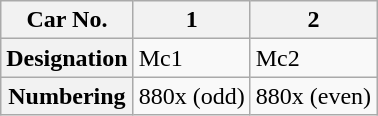<table class="wikitable">
<tr>
<th>Car No.</th>
<th>1</th>
<th>2</th>
</tr>
<tr>
<th>Designation</th>
<td>Mc1</td>
<td>Mc2</td>
</tr>
<tr>
<th>Numbering</th>
<td>880x (odd)</td>
<td>880x (even)</td>
</tr>
</table>
